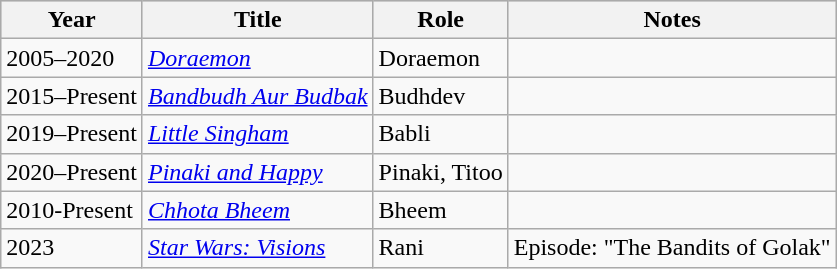<table class="wikitable sortable plainrowheaders">
<tr style="background:#ccc; text-align:center;">
<th scope="col">Year</th>
<th scope="col">Title</th>
<th scope="col">Role</th>
<th scope="col">Notes</th>
</tr>
<tr>
<td>2005–2020</td>
<td><em><a href='#'>Doraemon</a></em></td>
<td>Doraemon</td>
<td></td>
</tr>
<tr>
<td>2015–Present</td>
<td><em><a href='#'>Bandbudh Aur Budbak</a></em></td>
<td>Budhdev</td>
<td></td>
</tr>
<tr>
<td>2019–Present</td>
<td><em><a href='#'>Little Singham</a></em></td>
<td>Babli</td>
<td></td>
</tr>
<tr>
<td>2020–Present</td>
<td><a href='#'><em>Pinaki and Happy</em></a></td>
<td>Pinaki, Titoo</td>
<td></td>
</tr>
<tr>
<td>2010-Present</td>
<td><em><a href='#'>Chhota Bheem</a></em></td>
<td>Bheem</td>
<td></td>
</tr>
<tr>
<td>2023</td>
<td><em><a href='#'>Star Wars: Visions</a></em></td>
<td>Rani</td>
<td>Episode: "The Bandits of Golak"</td>
</tr>
</table>
